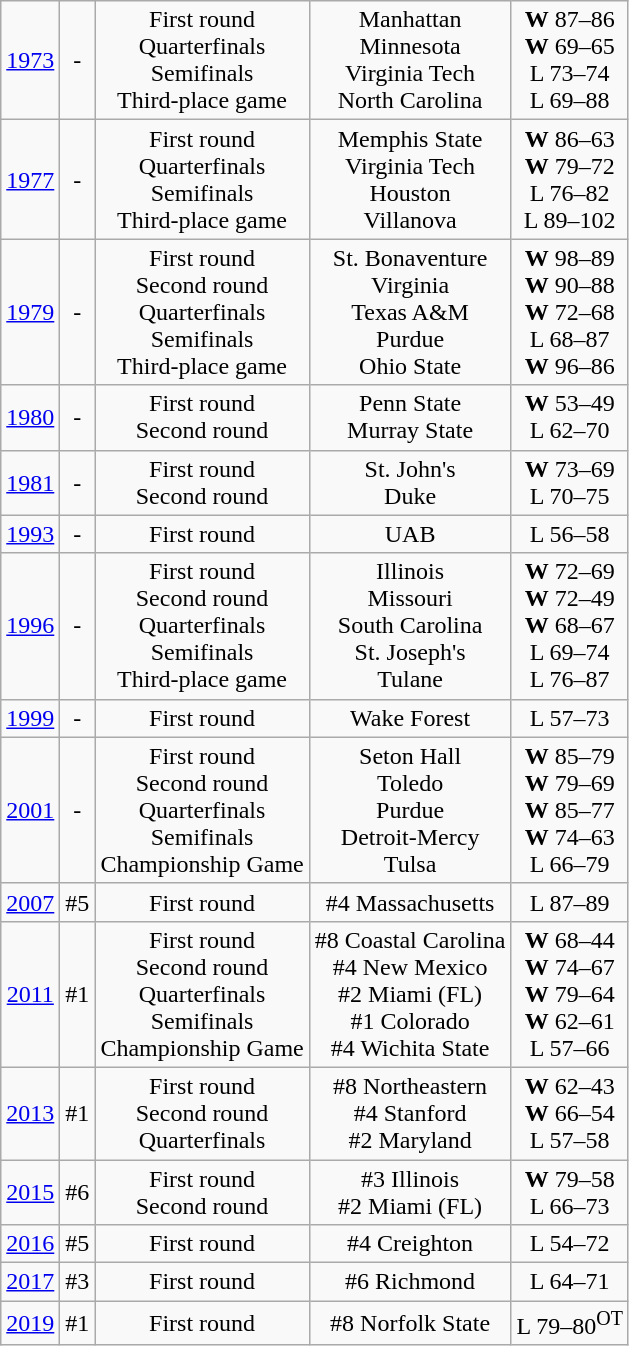<table class="wikitable">
<tr align="center">
<td><a href='#'>1973</a></td>
<td>-</td>
<td>First round <br>Quarterfinals <br>Semifinals <br>Third-place game</td>
<td>Manhattan <br>Minnesota <br>Virginia Tech <br>North Carolina</td>
<td><strong>W</strong> 87–86 <br><strong>W</strong> 69–65 <br>L 73–74 <br>L 69–88</td>
</tr>
<tr style="text-align:center;">
<td><a href='#'>1977</a></td>
<td>-</td>
<td>First round <br>Quarterfinals <br>Semifinals <br>Third-place game</td>
<td>Memphis State <br>Virginia Tech <br>Houston <br>Villanova</td>
<td><strong>W</strong> 86–63 <br><strong>W</strong> 79–72 <br>L 76–82 <br>L 89–102</td>
</tr>
<tr style="text-align:center;">
<td><a href='#'>1979</a></td>
<td>-</td>
<td>First round <br>Second round <br>Quarterfinals <br>Semifinals <br>Third-place game</td>
<td>St. Bonaventure <br>Virginia <br>Texas A&M <br>Purdue <br>Ohio State</td>
<td><strong>W</strong> 98–89 <br><strong>W</strong> 90–88 <br><strong>W</strong> 72–68 <br>L 68–87 <br><strong>W</strong> 96–86</td>
</tr>
<tr style="text-align:center;">
<td><a href='#'>1980</a></td>
<td>-</td>
<td>First round <br>Second round</td>
<td>Penn State <br>Murray State</td>
<td><strong>W</strong> 53–49 <br>L 62–70</td>
</tr>
<tr style="text-align:center;">
<td><a href='#'>1981</a></td>
<td>-</td>
<td>First round <br>Second round</td>
<td>St. John's <br>Duke</td>
<td><strong>W</strong> 73–69 <br>L 70–75</td>
</tr>
<tr style="text-align:center;">
<td><a href='#'>1993</a></td>
<td>-</td>
<td>First round</td>
<td>UAB</td>
<td>L 56–58</td>
</tr>
<tr style="text-align:center;">
<td><a href='#'>1996</a></td>
<td>-</td>
<td>First round <br>Second round <br>Quarterfinals <br>Semifinals <br>Third-place game</td>
<td>Illinois <br>Missouri <br>South Carolina <br>St. Joseph's <br>Tulane</td>
<td><strong>W</strong> 72–69 <br><strong>W</strong> 72–49 <br><strong>W</strong> 68–67 <br>L 69–74 <br>L 76–87</td>
</tr>
<tr style="text-align:center;">
<td><a href='#'>1999</a></td>
<td>-</td>
<td>First round</td>
<td>Wake Forest</td>
<td>L 57–73</td>
</tr>
<tr style="text-align:center;">
<td><a href='#'>2001</a></td>
<td>-</td>
<td>First round <br>Second round <br>Quarterfinals <br>Semifinals <br>Championship Game</td>
<td>Seton Hall <br>Toledo <br>Purdue <br>Detroit-Mercy <br>Tulsa</td>
<td><strong>W</strong> 85–79 <br><strong>W</strong> 79–69 <br><strong>W</strong> 85–77 <br><strong>W</strong> 74–63 <br>L 66–79</td>
</tr>
<tr style="text-align:center;">
<td><a href='#'>2007</a></td>
<td>#5</td>
<td>First round</td>
<td>#4 Massachusetts</td>
<td>L 87–89</td>
</tr>
<tr style="text-align:center;">
<td><a href='#'>2011</a></td>
<td>#1</td>
<td>First round <br>Second round <br>Quarterfinals <br>Semifinals <br>Championship Game</td>
<td>#8 Coastal Carolina <br>#4 New Mexico <br>#2 Miami (FL) <br>#1 Colorado <br>#4 Wichita State</td>
<td><strong>W</strong> 68–44 <br><strong>W</strong> 74–67 <br><strong>W</strong> 79–64 <br><strong>W</strong> 62–61 <br>L 57–66</td>
</tr>
<tr style="text-align:center;">
<td><a href='#'>2013</a></td>
<td>#1</td>
<td>First round <br>Second round <br>Quarterfinals</td>
<td>#8 Northeastern <br>#4 Stanford <br>#2 Maryland</td>
<td><strong>W</strong> 62–43 <br><strong>W</strong> 66–54 <br>L 57–58</td>
</tr>
<tr style="text-align:center;">
<td><a href='#'>2015</a></td>
<td>#6</td>
<td>First round <br>Second round</td>
<td>#3 Illinois <br>#2 Miami (FL)</td>
<td><strong>W</strong> 79–58 <br>L 66–73</td>
</tr>
<tr style="text-align:center;">
<td><a href='#'>2016</a></td>
<td>#5</td>
<td>First round</td>
<td>#4 Creighton</td>
<td>L 54–72</td>
</tr>
<tr style="text-align:center;">
<td><a href='#'>2017</a></td>
<td>#3</td>
<td>First round</td>
<td>#6 Richmond</td>
<td>L 64–71</td>
</tr>
<tr style="text-align:center;">
<td><a href='#'>2019</a></td>
<td>#1</td>
<td>First round</td>
<td>#8 Norfolk State</td>
<td>L 79–80<sup>OT</sup></td>
</tr>
</table>
